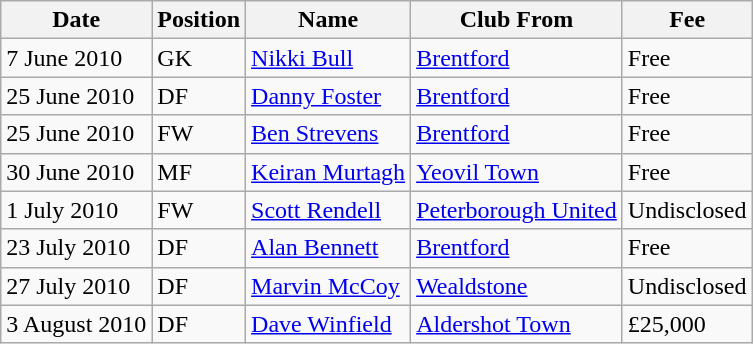<table class="wikitable">
<tr>
<th>Date</th>
<th>Position</th>
<th>Name</th>
<th>Club From</th>
<th>Fee</th>
</tr>
<tr>
<td>7 June 2010</td>
<td>GK</td>
<td><a href='#'>Nikki Bull</a></td>
<td><a href='#'>Brentford</a></td>
<td>Free</td>
</tr>
<tr>
<td>25 June 2010</td>
<td>DF</td>
<td><a href='#'>Danny Foster</a></td>
<td><a href='#'>Brentford</a></td>
<td>Free</td>
</tr>
<tr>
<td>25 June 2010</td>
<td>FW</td>
<td><a href='#'>Ben Strevens</a></td>
<td><a href='#'>Brentford</a></td>
<td>Free</td>
</tr>
<tr>
<td>30 June 2010</td>
<td>MF</td>
<td><a href='#'>Keiran Murtagh</a></td>
<td><a href='#'>Yeovil Town</a></td>
<td>Free</td>
</tr>
<tr>
<td>1 July 2010</td>
<td>FW</td>
<td><a href='#'>Scott Rendell</a></td>
<td><a href='#'>Peterborough United</a></td>
<td>Undisclosed</td>
</tr>
<tr>
<td>23 July 2010</td>
<td>DF</td>
<td><a href='#'>Alan Bennett</a></td>
<td><a href='#'>Brentford</a></td>
<td>Free</td>
</tr>
<tr>
<td>27 July 2010</td>
<td>DF</td>
<td><a href='#'>Marvin McCoy</a></td>
<td><a href='#'>Wealdstone</a></td>
<td>Undisclosed</td>
</tr>
<tr>
<td>3 August 2010</td>
<td>DF</td>
<td><a href='#'>Dave Winfield</a></td>
<td><a href='#'>Aldershot Town</a></td>
<td>£25,000</td>
</tr>
</table>
